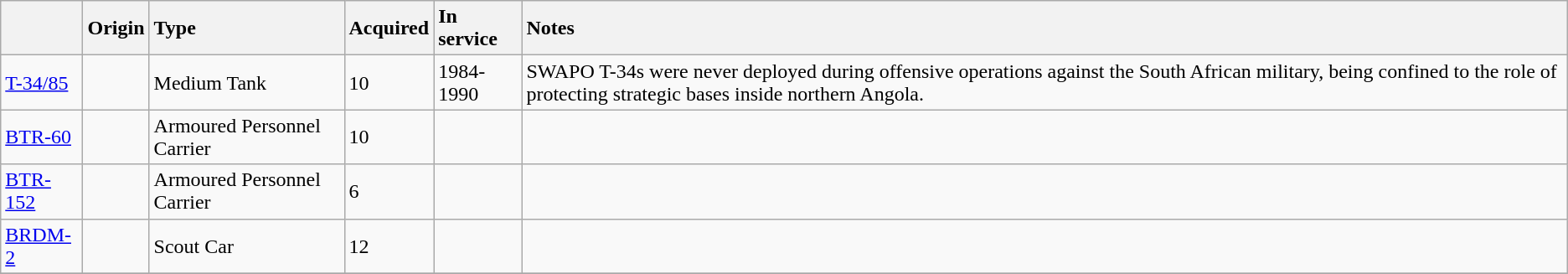<table class="wikitable">
<tr>
<th style="text-align: left;"></th>
<th style="text-align: left;">Origin</th>
<th style="text-align: left;">Type</th>
<th style="text-align: left;">Acquired</th>
<th style="text-align: left;">In service</th>
<th style="text-align: left;">Notes</th>
</tr>
<tr>
<td><a href='#'>T-34/85</a></td>
<td></td>
<td>Medium Tank</td>
<td>10</td>
<td>1984-1990</td>
<td>SWAPO T-34s were never deployed during offensive operations against the South African military, being confined to the role of protecting strategic bases inside northern Angola.</td>
</tr>
<tr>
<td><a href='#'>BTR-60</a></td>
<td></td>
<td>Armoured Personnel Carrier</td>
<td>10</td>
<td></td>
<td></td>
</tr>
<tr>
<td><a href='#'>BTR-152</a></td>
<td></td>
<td>Armoured Personnel Carrier</td>
<td>6</td>
<td></td>
<td></td>
</tr>
<tr>
<td><a href='#'>BRDM-2</a></td>
<td></td>
<td>Scout Car</td>
<td>12</td>
<td></td>
<td></td>
</tr>
<tr>
</tr>
</table>
